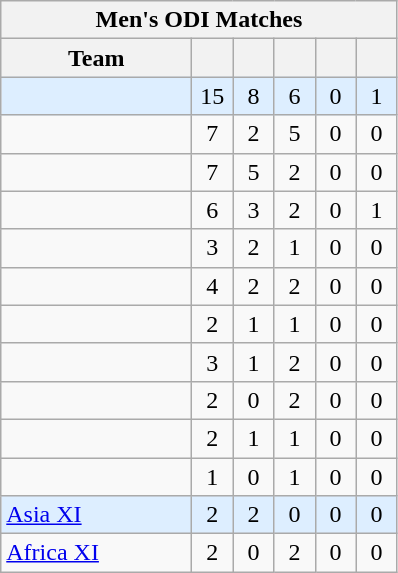<table class="wikitable" style="text-align:center">
<tr>
<th colspan=6>Men's ODI Matches</th>
</tr>
<tr>
<th width=120>Team</th>
<th width=20></th>
<th width=20></th>
<th width=20></th>
<th width=20></th>
<th width=20></th>
</tr>
<tr bgcolor="#ddeeff">
<td align="left"></td>
<td>15</td>
<td>8</td>
<td>6</td>
<td>0</td>
<td>1</td>
</tr>
<tr>
<td align="left"></td>
<td>7</td>
<td>2</td>
<td>5</td>
<td>0</td>
<td>0</td>
</tr>
<tr>
<td align="left"></td>
<td>7</td>
<td>5</td>
<td>2</td>
<td>0</td>
<td>0</td>
</tr>
<tr>
<td align="left"></td>
<td>6</td>
<td>3</td>
<td>2</td>
<td>0</td>
<td>1</td>
</tr>
<tr>
<td align="left"></td>
<td>3</td>
<td>2</td>
<td>1</td>
<td>0</td>
<td>0</td>
</tr>
<tr>
<td align="left"></td>
<td>4</td>
<td>2</td>
<td>2</td>
<td>0</td>
<td>0</td>
</tr>
<tr>
<td align="left"></td>
<td>2</td>
<td>1</td>
<td>1</td>
<td>0</td>
<td>0</td>
</tr>
<tr>
<td align="left"></td>
<td>3</td>
<td>1</td>
<td>2</td>
<td>0</td>
<td>0</td>
</tr>
<tr>
<td align="left"></td>
<td>2</td>
<td>0</td>
<td>2</td>
<td>0</td>
<td>0</td>
</tr>
<tr>
<td align="left"></td>
<td>2</td>
<td>1</td>
<td>1</td>
<td>0</td>
<td>0</td>
</tr>
<tr>
<td align="left"></td>
<td>1</td>
<td>0</td>
<td>1</td>
<td>0</td>
<td>0</td>
</tr>
<tr bgcolor="#ddeeff">
<td align="left"><a href='#'>Asia XI</a></td>
<td>2</td>
<td>2</td>
<td>0</td>
<td>0</td>
<td>0</td>
</tr>
<tr>
<td align="left"><a href='#'>Africa XI</a></td>
<td>2</td>
<td>0</td>
<td>2</td>
<td>0</td>
<td>0</td>
</tr>
</table>
